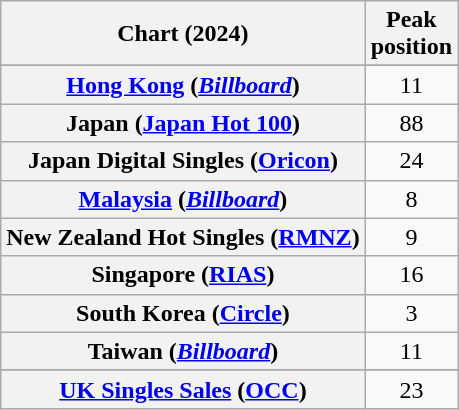<table class="wikitable sortable plainrowheaders" style="text-align:center">
<tr>
<th scope="col">Chart (2024)</th>
<th scope="col">Peak<br>position</th>
</tr>
<tr>
</tr>
<tr>
<th scope="row"><a href='#'>Hong Kong</a> (<em><a href='#'>Billboard</a></em>)</th>
<td>11</td>
</tr>
<tr>
<th scope="row">Japan (<a href='#'>Japan Hot 100</a>)</th>
<td>88</td>
</tr>
<tr>
<th scope="row">Japan Digital Singles (<a href='#'>Oricon</a>)</th>
<td>24</td>
</tr>
<tr>
<th scope="row"><a href='#'>Malaysia</a> (<em><a href='#'>Billboard</a></em>)</th>
<td>8</td>
</tr>
<tr>
<th scope="row">New Zealand Hot Singles (<a href='#'>RMNZ</a>)</th>
<td>9</td>
</tr>
<tr>
<th scope="row">Singapore (<a href='#'>RIAS</a>)</th>
<td>16</td>
</tr>
<tr>
<th scope="row">South Korea (<a href='#'>Circle</a>)</th>
<td>3</td>
</tr>
<tr>
<th scope="row">Taiwan (<em><a href='#'>Billboard</a></em>)</th>
<td>11</td>
</tr>
<tr>
</tr>
<tr>
<th scope="row"><a href='#'>UK Singles Sales</a> (<a href='#'>OCC</a>)</th>
<td>23</td>
</tr>
</table>
